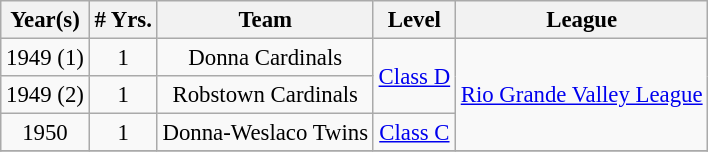<table class="wikitable" style="text-align:center; font-size: 95%;">
<tr>
<th>Year(s)</th>
<th># Yrs.</th>
<th>Team</th>
<th>Level</th>
<th>League</th>
</tr>
<tr>
<td>1949 (1)</td>
<td>1</td>
<td>Donna Cardinals</td>
<td rowspan=2><a href='#'>Class D</a></td>
<td rowspan=3><a href='#'>Rio Grande Valley League</a></td>
</tr>
<tr>
<td>1949 (2)</td>
<td>1</td>
<td>Robstown Cardinals</td>
</tr>
<tr>
<td>1950</td>
<td>1</td>
<td>Donna-Weslaco Twins</td>
<td><a href='#'>Class C</a></td>
</tr>
<tr>
</tr>
</table>
